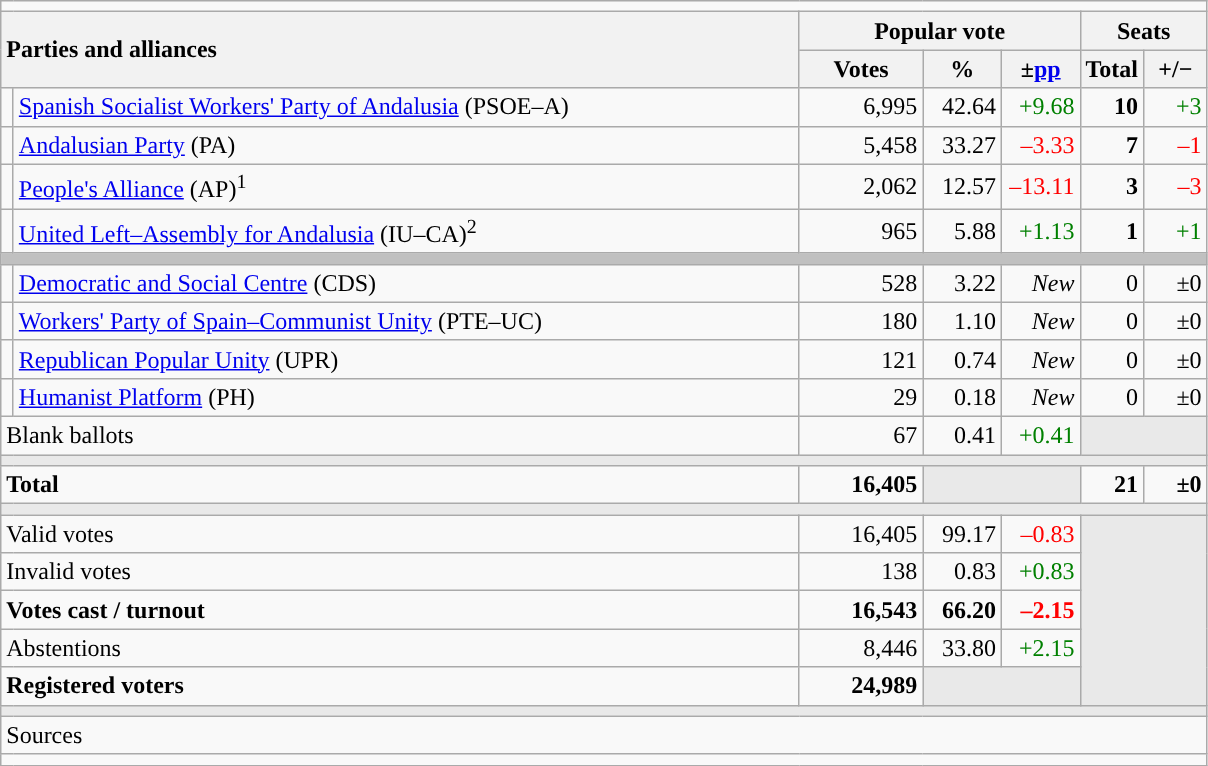<table class="wikitable" style="text-align:right;">
<tr>
<td colspan="7"></td>
</tr>
<tr>
<th style="text-align:left;" rowspan="2" colspan="2" width="525">Parties and alliances</th>
<th colspan="3">Popular vote</th>
<th colspan="2">Seats</th>
</tr>
<tr>
<th width="75">Votes</th>
<th width="45">%</th>
<th width="45">±<a href='#'>pp</a></th>
<th width="35">Total</th>
<th width="35">+/−</th>
</tr>
<tr>
<td width="1" style="color:inherit;background:"></td>
<td align="left"><a href='#'>Spanish Socialist Workers' Party of Andalusia</a> (PSOE–A)</td>
<td>6,995</td>
<td>42.64</td>
<td style="color:green;">+9.68</td>
<td><strong>10</strong></td>
<td style="color:green;">+3</td>
</tr>
<tr>
<td style="color:inherit;background:"></td>
<td align="left"><a href='#'>Andalusian Party</a> (PA)</td>
<td>5,458</td>
<td>33.27</td>
<td style="color:red;">–3.33</td>
<td><strong>7</strong></td>
<td style="color:red;">–1</td>
</tr>
<tr>
<td style="color:inherit;background:"></td>
<td align="left"><a href='#'>People's Alliance</a> (AP)<sup>1</sup></td>
<td>2,062</td>
<td>12.57</td>
<td style="color:red;">–13.11</td>
<td><strong>3</strong></td>
<td style="color:red;">–3</td>
</tr>
<tr>
<td style="color:inherit;background:"></td>
<td align="left"><a href='#'>United Left–Assembly for Andalusia</a> (IU–CA)<sup>2</sup></td>
<td>965</td>
<td>5.88</td>
<td style="color:green;">+1.13</td>
<td><strong>1</strong></td>
<td style="color:green;">+1</td>
</tr>
<tr>
<td colspan="7" bgcolor="#C0C0C0"></td>
</tr>
<tr>
<td style="color:inherit;background:"></td>
<td align="left"><a href='#'>Democratic and Social Centre</a> (CDS)</td>
<td>528</td>
<td>3.22</td>
<td><em>New</em></td>
<td>0</td>
<td>±0</td>
</tr>
<tr>
<td style="color:inherit;background:"></td>
<td align="left"><a href='#'>Workers' Party of Spain–Communist Unity</a> (PTE–UC)</td>
<td>180</td>
<td>1.10</td>
<td><em>New</em></td>
<td>0</td>
<td>±0</td>
</tr>
<tr>
<td style="color:inherit;background:"></td>
<td align="left"><a href='#'>Republican Popular Unity</a> (UPR)</td>
<td>121</td>
<td>0.74</td>
<td><em>New</em></td>
<td>0</td>
<td>±0</td>
</tr>
<tr>
<td style="color:inherit;background:"></td>
<td align="left"><a href='#'>Humanist Platform</a> (PH)</td>
<td>29</td>
<td>0.18</td>
<td><em>New</em></td>
<td>0</td>
<td>±0</td>
</tr>
<tr>
<td align="left" colspan="2">Blank ballots</td>
<td>67</td>
<td>0.41</td>
<td style="color:green;">+0.41</td>
<td bgcolor="#E9E9E9" colspan="2"></td>
</tr>
<tr>
<td colspan="7" bgcolor="#E9E9E9"></td>
</tr>
<tr style="font-weight:bold;">
<td align="left" colspan="2">Total</td>
<td>16,405</td>
<td bgcolor="#E9E9E9" colspan="2"></td>
<td>21</td>
<td>±0</td>
</tr>
<tr>
<td colspan="7" bgcolor="#E9E9E9"></td>
</tr>
<tr>
<td align="left" colspan="2">Valid votes</td>
<td>16,405</td>
<td>99.17</td>
<td style="color:red;">–0.83</td>
<td bgcolor="#E9E9E9" colspan="2" rowspan="5"></td>
</tr>
<tr>
<td align="left" colspan="2">Invalid votes</td>
<td>138</td>
<td>0.83</td>
<td style="color:green;">+0.83</td>
</tr>
<tr style="font-weight:bold;">
<td align="left" colspan="2">Votes cast / turnout</td>
<td>16,543</td>
<td>66.20</td>
<td style="color:red;">–2.15</td>
</tr>
<tr>
<td align="left" colspan="2">Abstentions</td>
<td>8,446</td>
<td>33.80</td>
<td style="color:green;">+2.15</td>
</tr>
<tr style="font-weight:bold;">
<td align="left" colspan="2">Registered voters</td>
<td>24,989</td>
<td bgcolor="#E9E9E9" colspan="2"></td>
</tr>
<tr>
<td colspan="7" bgcolor="#E9E9E9"></td>
</tr>
<tr>
<td align="left" colspan="7">Sources</td>
</tr>
<tr>
<td colspan="7" style="text-align:left; max-width:790px;"></td>
</tr>
</table>
